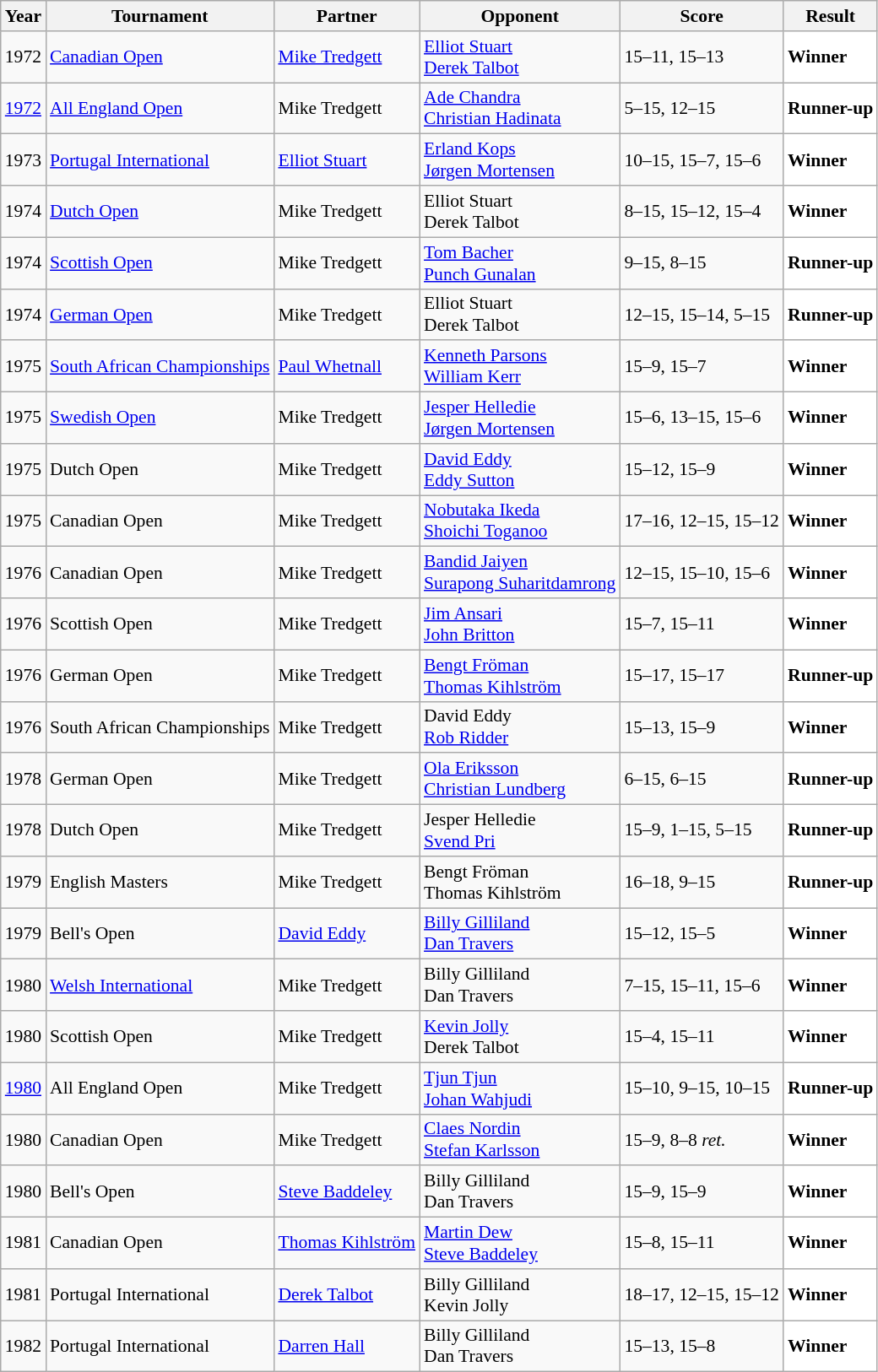<table class="sortable wikitable" style="font-size: 90%;">
<tr>
<th>Year</th>
<th>Tournament</th>
<th>Partner</th>
<th>Opponent</th>
<th>Score</th>
<th>Result</th>
</tr>
<tr>
<td align="center">1972</td>
<td align="left"><a href='#'>Canadian Open</a></td>
<td align="left"> <a href='#'>Mike Tredgett</a></td>
<td align="left"> <a href='#'>Elliot Stuart</a><br> <a href='#'>Derek Talbot</a></td>
<td align="left">15–11, 15–13</td>
<td style="text-align:left; background: white"> <strong>Winner</strong></td>
</tr>
<tr>
<td align="center"><a href='#'>1972</a></td>
<td align="left"><a href='#'>All England Open</a></td>
<td align="left"> Mike Tredgett</td>
<td align="left"> <a href='#'>Ade Chandra</a><br> <a href='#'>Christian Hadinata</a></td>
<td align="left">5–15, 12–15</td>
<td style="text-align:left; background: white"> <strong>Runner-up</strong></td>
</tr>
<tr>
<td align="center">1973</td>
<td align="left"><a href='#'>Portugal International</a></td>
<td align="left"> <a href='#'>Elliot Stuart</a></td>
<td align="left"> <a href='#'>Erland Kops</a><br> <a href='#'>Jørgen Mortensen</a></td>
<td align="left">10–15, 15–7, 15–6</td>
<td style="text-align:left; background: white"> <strong>Winner</strong></td>
</tr>
<tr>
<td align="center">1974</td>
<td align="left"><a href='#'>Dutch Open</a></td>
<td align="left"> Mike Tredgett</td>
<td align="left"> Elliot Stuart<br> Derek Talbot</td>
<td align="left">8–15, 15–12, 15–4</td>
<td style="text-align:left; background: white"> <strong>Winner</strong></td>
</tr>
<tr>
<td align="center">1974</td>
<td align="left"><a href='#'>Scottish Open</a></td>
<td align="left"> Mike Tredgett</td>
<td align="left"> <a href='#'>Tom Bacher</a><br> <a href='#'>Punch Gunalan</a></td>
<td align="left">9–15, 8–15</td>
<td style="text-align:left; background: white"> <strong>Runner-up</strong></td>
</tr>
<tr>
<td align="center">1974</td>
<td align="left"><a href='#'>German Open</a></td>
<td align="left"> Mike Tredgett</td>
<td align="left"> Elliot Stuart<br> Derek Talbot</td>
<td align="left">12–15, 15–14, 5–15</td>
<td style="text-align:left; background: white"> <strong>Runner-up</strong></td>
</tr>
<tr>
<td align="center">1975</td>
<td align="left"><a href='#'>South African Championships</a></td>
<td align="left"> <a href='#'>Paul Whetnall</a></td>
<td align="left"> <a href='#'>Kenneth Parsons</a><br> <a href='#'>William Kerr</a></td>
<td align="left">15–9, 15–7</td>
<td style="text-align:left; background: white"> <strong>Winner</strong></td>
</tr>
<tr>
<td align="center">1975</td>
<td align="left"><a href='#'>Swedish Open</a></td>
<td align="left"> Mike Tredgett</td>
<td align="left"> <a href='#'>Jesper Helledie</a><br> <a href='#'>Jørgen Mortensen</a></td>
<td align="left">15–6, 13–15, 15–6</td>
<td style="text-align:left; background: white"> <strong>Winner</strong></td>
</tr>
<tr>
<td align="center">1975</td>
<td align="left">Dutch Open</td>
<td align="left"> Mike Tredgett</td>
<td align="left"> <a href='#'>David Eddy</a><br> <a href='#'>Eddy Sutton</a></td>
<td align="left">15–12, 15–9</td>
<td style="text-align:left; background: white"> <strong>Winner</strong></td>
</tr>
<tr>
<td align="center">1975</td>
<td align="left">Canadian Open</td>
<td align="left"> Mike Tredgett</td>
<td align="left"> <a href='#'>Nobutaka Ikeda</a><br> <a href='#'>Shoichi Toganoo</a></td>
<td align="left">17–16, 12–15, 15–12</td>
<td style="text-align:left; background: white"> <strong>Winner</strong></td>
</tr>
<tr>
<td align="center">1976</td>
<td align="left">Canadian Open</td>
<td align="left"> Mike Tredgett</td>
<td align="left"> <a href='#'>Bandid Jaiyen</a><br> <a href='#'>Surapong Suharitdamrong</a></td>
<td align="left">12–15, 15–10, 15–6</td>
<td style="text-align:left; background: white"> <strong>Winner</strong></td>
</tr>
<tr>
<td align="center">1976</td>
<td align="left">Scottish Open</td>
<td align="left"> Mike Tredgett</td>
<td align="left"> <a href='#'>Jim Ansari</a><br> <a href='#'>John Britton</a></td>
<td align="left">15–7, 15–11</td>
<td style="text-align:left; background: white"> <strong>Winner</strong></td>
</tr>
<tr>
<td align="center">1976</td>
<td align="left">German Open</td>
<td align="left"> Mike Tredgett</td>
<td align="left"> <a href='#'>Bengt Fröman</a><br> <a href='#'>Thomas Kihlström</a></td>
<td align="left">15–17, 15–17</td>
<td style="text-align:left; background:white"> <strong>Runner-up</strong></td>
</tr>
<tr>
<td align="center">1976</td>
<td align="left">South African Championships</td>
<td align="left"> Mike Tredgett</td>
<td align="left"> David Eddy<br> <a href='#'>Rob Ridder</a></td>
<td align="left">15–13, 15–9</td>
<td style="text-align:left; background: white"> <strong>Winner</strong></td>
</tr>
<tr>
<td align="center">1978</td>
<td align="left">German Open</td>
<td align="left"> Mike Tredgett</td>
<td align="left"> <a href='#'>Ola Eriksson</a><br> <a href='#'>Christian Lundberg</a></td>
<td align="left">6–15, 6–15</td>
<td style="text-align:left; background:white"> <strong>Runner-up</strong></td>
</tr>
<tr>
<td align="center">1978</td>
<td align="left">Dutch Open</td>
<td align="left"> Mike Tredgett</td>
<td align="left"> Jesper Helledie<br> <a href='#'>Svend Pri</a></td>
<td align="left">15–9, 1–15, 5–15</td>
<td style="text-align:left; background:white"> <strong>Runner-up</strong></td>
</tr>
<tr>
<td align="center">1979</td>
<td align="left">English Masters</td>
<td align="left"> Mike Tredgett</td>
<td align="left"> Bengt Fröman<br> Thomas Kihlström</td>
<td align="left">16–18, 9–15</td>
<td style="text-align:left; background: white"> <strong>Runner-up</strong></td>
</tr>
<tr>
<td align="center">1979</td>
<td align="left">Bell's Open</td>
<td align="left"> <a href='#'>David Eddy</a></td>
<td align="left"> <a href='#'>Billy Gilliland</a><br> <a href='#'>Dan Travers</a></td>
<td align="left">15–12, 15–5</td>
<td style="text-align:left; background: white"> <strong>Winner</strong></td>
</tr>
<tr>
<td align="center">1980</td>
<td align="left"><a href='#'>Welsh International</a></td>
<td align="left"> Mike Tredgett</td>
<td align="left"> Billy Gilliland<br> Dan Travers</td>
<td align="left">7–15, 15–11, 15–6</td>
<td style="text-align:left; background:white"> <strong>Winner</strong></td>
</tr>
<tr>
<td align="center">1980</td>
<td align="left">Scottish Open</td>
<td align="left"> Mike Tredgett</td>
<td align="left"> <a href='#'>Kevin Jolly</a><br> Derek Talbot</td>
<td align="left">15–4, 15–11</td>
<td style="text-align:left; background: white"> <strong>Winner</strong></td>
</tr>
<tr>
<td align="center"><a href='#'>1980</a></td>
<td align="left">All England Open</td>
<td align="left"> Mike Tredgett</td>
<td align="left"> <a href='#'>Tjun Tjun</a><br> <a href='#'>Johan Wahjudi</a></td>
<td align="left">15–10, 9–15, 10–15</td>
<td style="text-align:left; background: white"> <strong>Runner-up</strong></td>
</tr>
<tr>
<td align="center">1980</td>
<td align="left">Canadian Open</td>
<td align="left"> Mike Tredgett</td>
<td align="left"> <a href='#'>Claes Nordin</a><br> <a href='#'>Stefan Karlsson</a></td>
<td align="left">15–9, 8–8 <em>ret.</em></td>
<td style="text-align:left; background:white"> <strong>Winner</strong></td>
</tr>
<tr>
<td align="center">1980</td>
<td align="left">Bell's Open</td>
<td align="left"> <a href='#'>Steve Baddeley</a></td>
<td align="left"> Billy Gilliland<br> Dan Travers</td>
<td align="left">15–9, 15–9</td>
<td style="text-align:left; background: white"> <strong>Winner</strong></td>
</tr>
<tr>
<td align="center">1981</td>
<td align="left">Canadian Open</td>
<td align="left"> <a href='#'>Thomas Kihlström</a></td>
<td align="left"> <a href='#'>Martin Dew</a><br> <a href='#'>Steve Baddeley</a></td>
<td align="left">15–8, 15–11</td>
<td style="text-align:left; background:white"> <strong>Winner</strong></td>
</tr>
<tr>
<td align="center">1981</td>
<td align="left">Portugal International</td>
<td align="left"> <a href='#'>Derek Talbot</a></td>
<td align="left"> Billy Gilliland<br> Kevin Jolly</td>
<td align="left">18–17, 12–15, 15–12</td>
<td style="text-align:left; background:white"> <strong>Winner</strong></td>
</tr>
<tr>
<td align="center">1982</td>
<td align="left">Portugal International</td>
<td align="left"> <a href='#'>Darren Hall</a></td>
<td align="left"> Billy Gilliland<br> Dan Travers</td>
<td align="left">15–13, 15–8</td>
<td style="text-align:left; background:white"> <strong>Winner</strong></td>
</tr>
</table>
